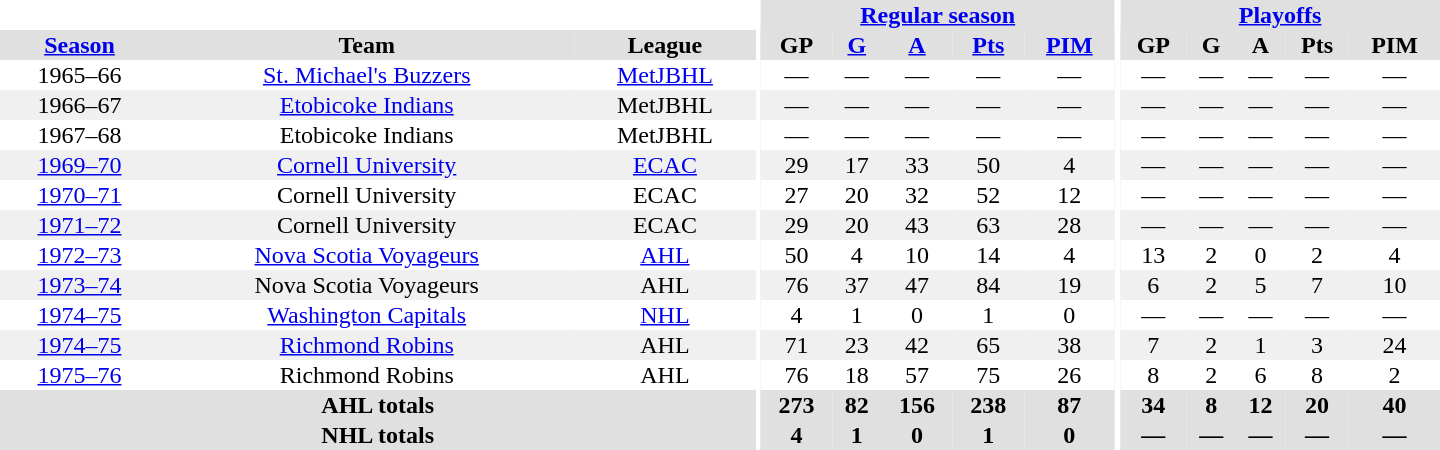<table border="0" cellpadding="1" cellspacing="0" style="text-align:center; width:60em">
<tr bgcolor="#e0e0e0">
<th colspan="3" bgcolor="#ffffff"></th>
<th rowspan="100" bgcolor="#ffffff"></th>
<th colspan="5"><a href='#'>Regular season</a></th>
<th rowspan="100" bgcolor="#ffffff"></th>
<th colspan="5"><a href='#'>Playoffs</a></th>
</tr>
<tr bgcolor="#e0e0e0">
<th><a href='#'>Season</a></th>
<th>Team</th>
<th>League</th>
<th>GP</th>
<th><a href='#'>G</a></th>
<th><a href='#'>A</a></th>
<th><a href='#'>Pts</a></th>
<th><a href='#'>PIM</a></th>
<th>GP</th>
<th>G</th>
<th>A</th>
<th>Pts</th>
<th>PIM</th>
</tr>
<tr>
<td>1965–66</td>
<td><a href='#'>St. Michael's Buzzers</a></td>
<td><a href='#'>MetJBHL</a></td>
<td>—</td>
<td>—</td>
<td>—</td>
<td>—</td>
<td>—</td>
<td>—</td>
<td>—</td>
<td>—</td>
<td>—</td>
<td>—</td>
</tr>
<tr bgcolor="#f0f0f0">
<td>1966–67</td>
<td><a href='#'>Etobicoke Indians</a></td>
<td>MetJBHL</td>
<td>—</td>
<td>—</td>
<td>—</td>
<td>—</td>
<td>—</td>
<td>—</td>
<td>—</td>
<td>—</td>
<td>—</td>
<td>—</td>
</tr>
<tr>
<td>1967–68</td>
<td>Etobicoke Indians</td>
<td>MetJBHL</td>
<td>—</td>
<td>—</td>
<td>—</td>
<td>—</td>
<td>—</td>
<td>—</td>
<td>—</td>
<td>—</td>
<td>—</td>
<td>—</td>
</tr>
<tr bgcolor="#f0f0f0">
<td><a href='#'>1969–70</a></td>
<td><a href='#'>Cornell University</a></td>
<td><a href='#'>ECAC</a></td>
<td>29</td>
<td>17</td>
<td>33</td>
<td>50</td>
<td>4</td>
<td>—</td>
<td>—</td>
<td>—</td>
<td>—</td>
<td>—</td>
</tr>
<tr>
<td><a href='#'>1970–71</a></td>
<td>Cornell University</td>
<td>ECAC</td>
<td>27</td>
<td>20</td>
<td>32</td>
<td>52</td>
<td>12</td>
<td>—</td>
<td>—</td>
<td>—</td>
<td>—</td>
<td>—</td>
</tr>
<tr bgcolor="#f0f0f0">
<td><a href='#'>1971–72</a></td>
<td>Cornell University</td>
<td>ECAC</td>
<td>29</td>
<td>20</td>
<td>43</td>
<td>63</td>
<td>28</td>
<td>—</td>
<td>—</td>
<td>—</td>
<td>—</td>
<td>—</td>
</tr>
<tr>
<td><a href='#'>1972–73</a></td>
<td><a href='#'>Nova Scotia Voyageurs</a></td>
<td><a href='#'>AHL</a></td>
<td>50</td>
<td>4</td>
<td>10</td>
<td>14</td>
<td>4</td>
<td>13</td>
<td>2</td>
<td>0</td>
<td>2</td>
<td>4</td>
</tr>
<tr bgcolor="#f0f0f0">
<td><a href='#'>1973–74</a></td>
<td>Nova Scotia Voyageurs</td>
<td>AHL</td>
<td>76</td>
<td>37</td>
<td>47</td>
<td>84</td>
<td>19</td>
<td>6</td>
<td>2</td>
<td>5</td>
<td>7</td>
<td>10</td>
</tr>
<tr>
<td><a href='#'>1974–75</a></td>
<td><a href='#'>Washington Capitals</a></td>
<td><a href='#'>NHL</a></td>
<td>4</td>
<td>1</td>
<td>0</td>
<td>1</td>
<td>0</td>
<td>—</td>
<td>—</td>
<td>—</td>
<td>—</td>
<td>—</td>
</tr>
<tr bgcolor="#f0f0f0">
<td><a href='#'>1974–75</a></td>
<td><a href='#'>Richmond Robins</a></td>
<td>AHL</td>
<td>71</td>
<td>23</td>
<td>42</td>
<td>65</td>
<td>38</td>
<td>7</td>
<td>2</td>
<td>1</td>
<td>3</td>
<td>24</td>
</tr>
<tr>
<td><a href='#'>1975–76</a></td>
<td>Richmond Robins</td>
<td>AHL</td>
<td>76</td>
<td>18</td>
<td>57</td>
<td>75</td>
<td>26</td>
<td>8</td>
<td>2</td>
<td>6</td>
<td>8</td>
<td>2</td>
</tr>
<tr bgcolor="#e0e0e0">
<th colspan="3">AHL totals</th>
<th>273</th>
<th>82</th>
<th>156</th>
<th>238</th>
<th>87</th>
<th>34</th>
<th>8</th>
<th>12</th>
<th>20</th>
<th>40</th>
</tr>
<tr bgcolor="#e0e0e0">
<th colspan="3">NHL totals</th>
<th>4</th>
<th>1</th>
<th>0</th>
<th>1</th>
<th>0</th>
<th>—</th>
<th>—</th>
<th>—</th>
<th>—</th>
<th>—</th>
</tr>
</table>
